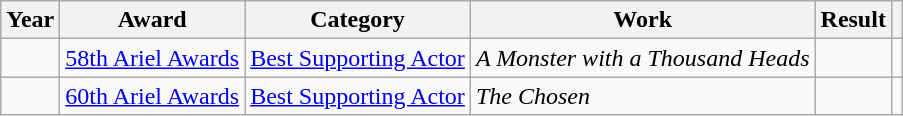<table class="wikitable sortable plainrowheaders">
<tr>
<th>Year</th>
<th>Award</th>
<th>Category</th>
<th>Work</th>
<th>Result</th>
<th scope="col" class="unsortable"></th>
</tr>
<tr>
<td></td>
<td><a href='#'>58th Ariel Awards</a></td>
<td><a href='#'>Best Supporting Actor</a></td>
<td><em>A Monster with a Thousand Heads</em></td>
<td></td>
<td></td>
</tr>
<tr>
<td></td>
<td><a href='#'>60th Ariel Awards</a></td>
<td><a href='#'>Best Supporting Actor</a></td>
<td><em>The Chosen</em></td>
<td></td>
<td></td>
</tr>
</table>
